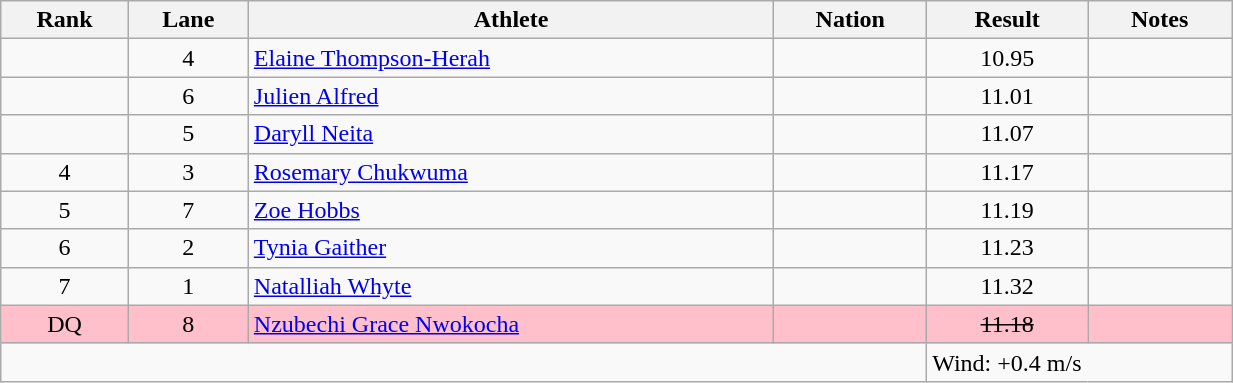<table class="wikitable sortable" style="text-align:center;width: 65%;">
<tr>
<th>Rank</th>
<th>Lane</th>
<th>Athlete</th>
<th>Nation</th>
<th>Result</th>
<th>Notes</th>
</tr>
<tr>
<td></td>
<td>4</td>
<td align=left><a href='#'>Elaine Thompson-Herah</a></td>
<td align=left></td>
<td>10.95</td>
<td></td>
</tr>
<tr>
<td></td>
<td>6</td>
<td align=left><a href='#'>Julien Alfred</a></td>
<td align=left></td>
<td>11.01</td>
<td></td>
</tr>
<tr>
<td></td>
<td>5</td>
<td align=left><a href='#'>Daryll Neita</a></td>
<td align=left></td>
<td>11.07</td>
<td></td>
</tr>
<tr>
<td>4</td>
<td>3</td>
<td align=left><a href='#'>Rosemary Chukwuma</a></td>
<td align=left></td>
<td>11.17</td>
<td></td>
</tr>
<tr>
<td>5</td>
<td>7</td>
<td align=left><a href='#'>Zoe Hobbs</a></td>
<td align=left></td>
<td>11.19</td>
<td></td>
</tr>
<tr>
<td>6</td>
<td>2</td>
<td align=left><a href='#'>Tynia Gaither</a></td>
<td align=left></td>
<td>11.23</td>
<td></td>
</tr>
<tr>
<td>7</td>
<td>1</td>
<td align=left><a href='#'>Natalliah Whyte</a></td>
<td align=left></td>
<td>11.32</td>
<td></td>
</tr>
<tr bgcolor=pink>
<td>DQ</td>
<td>8</td>
<td align=left><a href='#'>Nzubechi Grace Nwokocha</a></td>
<td align=left></td>
<td><s>11.18</s></td>
<td></td>
</tr>
<tr class="sortbottom">
<td colspan=4></td>
<td colspan="2" style="text-align:left;">Wind: +0.4 m/s</td>
</tr>
</table>
